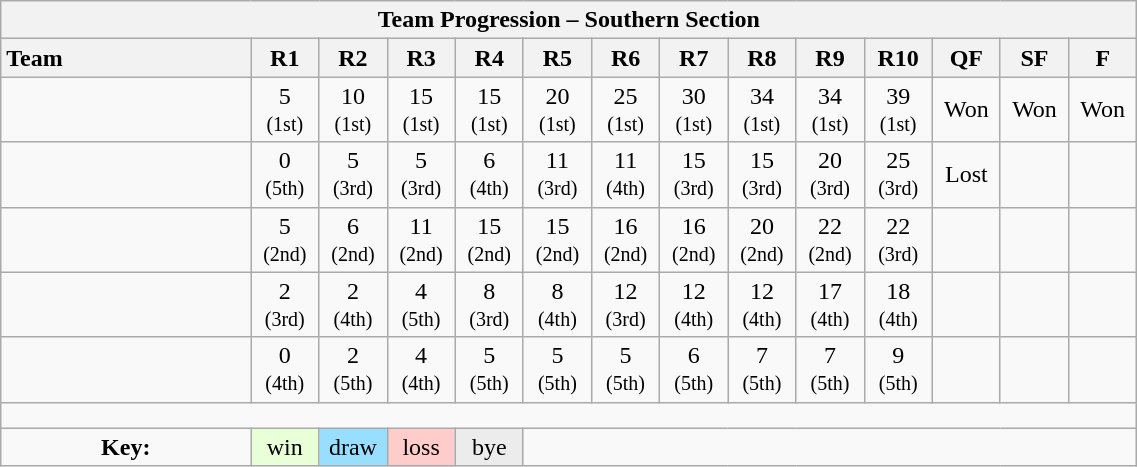<table class="wikitable collapsible" style="text-align:center; font-size:100%; width:60%;">
<tr>
<th colspan="100%" cellpadding="0" cellspacing="0">Team Progression – Southern Section</th>
</tr>
<tr>
<th style="text-align:left; width:22%;">Team</th>
<th style="width:6%;">R1</th>
<th style="width:6%;">R2</th>
<th style="width:6%;">R3</th>
<th style="width:6%;">R4</th>
<th style="width:6%;">R5</th>
<th style="width:6%;">R6</th>
<th style="width:6%;">R7</th>
<th style="width:6%;">R8</th>
<th style="width:6%;">R9</th>
<th style="width:6%;">R10</th>
<th style="width:6%;">QF</th>
<th style="width:6%;">SF</th>
<th style="width:6%;">F</th>
</tr>
<tr>
<td style="text-align:left;"></td>
<td>5 <br> <small>(1st)</small></td>
<td>10 <br> <small>(1st)</small></td>
<td>15 <br> <small>(1st)</small></td>
<td>15 <br> <small>(1st)</small></td>
<td>20 <br> <small>(1st)</small></td>
<td>25 <br> <small>(1st)</small></td>
<td>30 <br> <small>(1st)</small></td>
<td>34 <br> <small>(1st)</small></td>
<td>34 <br> <small>(1st)</small></td>
<td>39 <br> <small>(1st)</small></td>
<td>Won</td>
<td>Won</td>
<td>Won</td>
</tr>
<tr>
<td style="text-align:left;"></td>
<td>0 <br> <small>(5th)</small></td>
<td>5 <br> <small>(3rd)</small></td>
<td>5 <br> <small>(3rd)</small></td>
<td>6 <br> <small>(4th)</small></td>
<td>11 <br> <small>(3rd)</small></td>
<td>11 <br> <small>(4th)</small></td>
<td>15 <br> <small>(3rd)</small></td>
<td>15 <br> <small>(3rd)</small></td>
<td>20 <br> <small>(3rd)</small></td>
<td>25 <br> <small>(3rd)</small></td>
<td>Lost</td>
<td> </td>
<td> </td>
</tr>
<tr>
<td style="text-align:left;"></td>
<td>5 <br> <small>(2nd)</small></td>
<td>6 <br> <small>(2nd)</small></td>
<td>11 <br> <small>(2nd)</small></td>
<td>15 <br> <small>(2nd)</small></td>
<td>15 <br> <small>(2nd)</small></td>
<td>16 <br> <small>(2nd)</small></td>
<td>16 <br> <small>(2nd)</small></td>
<td>20 <br> <small>(2nd)</small></td>
<td>22 <br> <small>(2nd)</small></td>
<td>22 <br> <small>(3rd)</small></td>
<td> </td>
<td> </td>
<td> </td>
</tr>
<tr>
<td style="text-align:left;"></td>
<td>2 <br> <small>(3rd)</small></td>
<td>2 <br> <small>(4th)</small></td>
<td>4 <br> <small>(5th)</small></td>
<td>8 <br> <small>(3rd)</small></td>
<td>8 <br> <small>(4th)</small></td>
<td>12 <br> <small>(3rd)</small></td>
<td>12 <br> <small>(4th)</small></td>
<td>12 <br> <small>(4th)</small></td>
<td>17 <br> <small>(4th)</small></td>
<td>18 <br> <small>(4th)</small></td>
<td> </td>
<td> </td>
<td> </td>
</tr>
<tr>
<td style="text-align:left;"></td>
<td>0 <br> <small>(4th)</small></td>
<td>2 <br> <small>(5th)</small></td>
<td>4 <br> <small>(4th)</small></td>
<td>5 <br> <small>(5th)</small></td>
<td>5 <br> <small>(5th)</small></td>
<td>5 <br> <small>(5th)</small></td>
<td>6 <br> <small>(5th)</small></td>
<td>7 <br> <small>(5th)</small></td>
<td>7 <br> <small>(5th)</small></td>
<td>9 <br> <small>(5th)</small></td>
<td> </td>
<td> </td>
<td> </td>
</tr>
<tr>
<td colspan="100%" style="text-align:center; height: 10px;"></td>
</tr>
<tr>
<td><strong>Key:</strong></td>
<td style="background:#E8FFD8;">win</td>
<td style="background:#97DEFF;">draw</td>
<td style="background:#FFCCCC;">loss</td>
<td style="background:#ECECEC;">bye</td>
<td colspan="100%"></td>
</tr>
</table>
